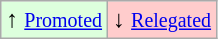<table class="wikitable" align="center">
<tr>
<td style="background:#ddffdd">↑ <small><a href='#'>Promoted</a></small></td>
<td style="background:#ffcccc">↓ <small><a href='#'>Relegated</a></small></td>
</tr>
</table>
